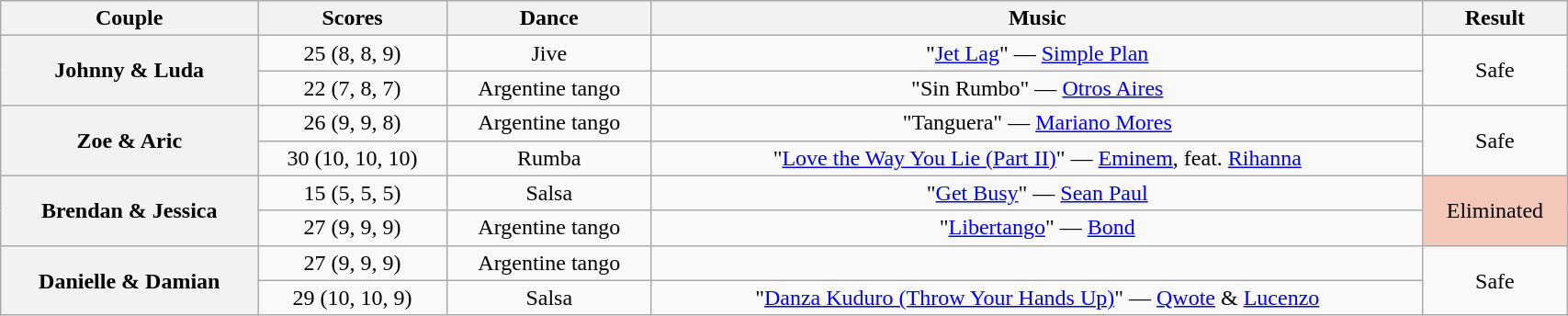<table class="wikitable sortable" style="text-align:center; width: 90%">
<tr>
<th scope="col">Couple</th>
<th scope="col">Scores</th>
<th scope="col" class="unsortable">Dance</th>
<th scope="col" class="unsortable">Music</th>
<th scope="col" class="unsortable">Result</th>
</tr>
<tr>
<th scope="row" rowspan="2">Johnny & Luda</th>
<td>25 (8, 8, 9)</td>
<td>Jive</td>
<td>"<a href='#'>Jet Lag</a>" — <a href='#'>Simple Plan</a></td>
<td rowspan="2">Safe</td>
</tr>
<tr>
<td>22 (7, 8, 7)</td>
<td>Argentine tango</td>
<td>"Sin Rumbo" — <a href='#'>Otros Aires</a></td>
</tr>
<tr>
<th scope="row" rowspan="2">Zoe & Aric</th>
<td>26 (9, 9, 8)</td>
<td>Argentine tango</td>
<td>"Tanguera" — <a href='#'>Mariano Mores</a></td>
<td rowspan="2">Safe</td>
</tr>
<tr>
<td>30 (10, 10, 10)</td>
<td>Rumba</td>
<td>"<a href='#'>Love the Way You Lie (Part II)</a>" — <a href='#'>Eminem</a>, feat. <a href='#'>Rihanna</a></td>
</tr>
<tr>
<th scope="row" rowspan="2">Brendan & Jessica</th>
<td>15 (5, 5, 5)</td>
<td>Salsa</td>
<td>"<a href='#'>Get Busy</a>" — <a href='#'>Sean Paul</a></td>
<td rowspan="2" bgcolor="f4c7b8">Eliminated</td>
</tr>
<tr>
<td>27 (9, 9, 9)</td>
<td>Argentine tango</td>
<td>"<a href='#'>Libertango</a>" — <a href='#'>Bond</a></td>
</tr>
<tr>
<th scope="row" rowspan="2">Danielle & Damian</th>
<td>27 (9, 9, 9)</td>
<td>Argentine tango</td>
<td></td>
<td rowspan="2">Safe</td>
</tr>
<tr>
<td>29 (10, 10, 9)</td>
<td>Salsa</td>
<td>"<a href='#'>Danza Kuduro (Throw Your Hands Up)</a>" — <a href='#'>Qwote</a> & <a href='#'>Lucenzo</a></td>
</tr>
</table>
